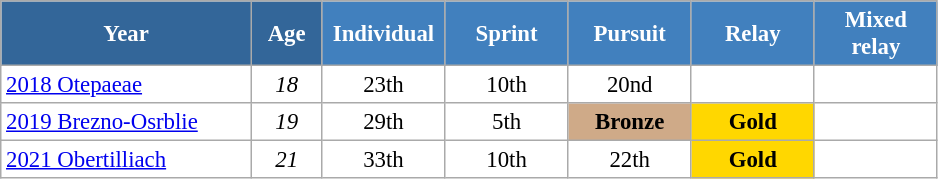<table class="wikitable" style="font-size:95%; text-align:center; border:grey solid 1px; border-collapse:collapse; background:#ffffff;">
<tr>
<th style="background-color:#369; color:white;    width:160px;">Year</th>
<th style="background-color:#369; color:white;    width:40px;">Age</th>
<th style="background-color:#4180be; color:white; width:75px;">Individual</th>
<th style="background-color:#4180be; color:white; width:75px;">Sprint</th>
<th style="background-color:#4180be; color:white; width:75px;">Pursuit</th>
<th style="background-color:#4180be; color:white; width:75px;">Relay</th>
<th style="background-color:#4180be; color:white; width:75px;">Mixed relay</th>
</tr>
<tr>
<td align=left> <a href='#'>2018 Otepaeae</a></td>
<td><em>18</em></td>
<td>23th</td>
<td>10th</td>
<td>20nd</td>
<td></td>
<td></td>
</tr>
<tr>
<td align=left> <a href='#'>2019 Brezno-Osrblie</a></td>
<td><em>19</em></td>
<td>29th</td>
<td>5th</td>
<td style="background:#cfaa88;"><strong>Bronze</strong></td>
<td style="background:gold"><strong>Gold</strong></td>
<td></td>
</tr>
<tr>
<td align=left> <a href='#'>2021 Obertilliach</a></td>
<td><em>21</em></td>
<td>33th</td>
<td>10th</td>
<td>22th</td>
<td style="background:gold"><strong>Gold</strong></td>
<td></td>
</tr>
</table>
